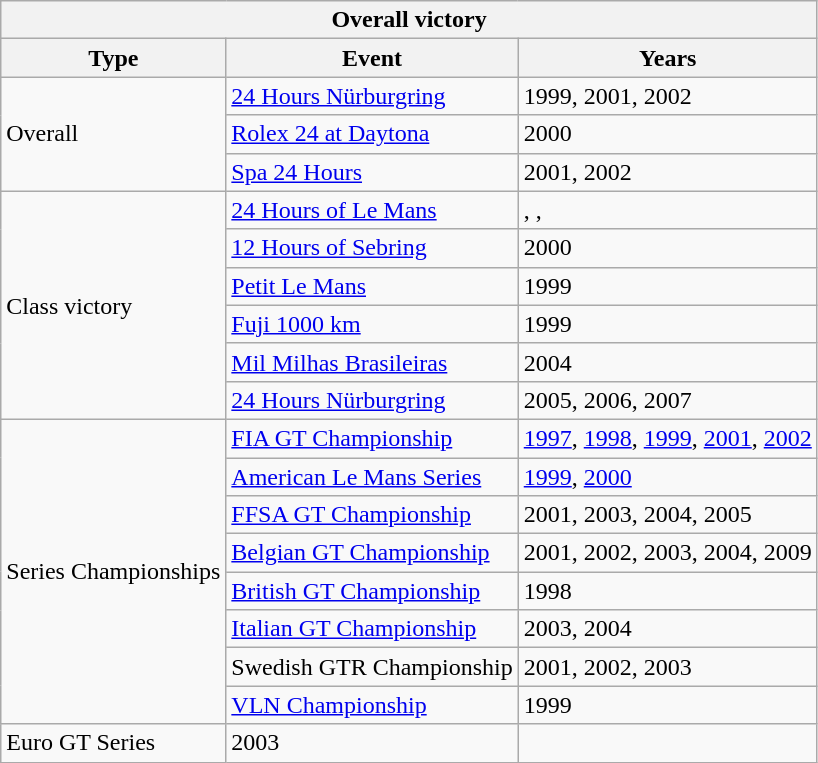<table class="wikitable">
<tr>
<th colspan="3">Overall victory</th>
</tr>
<tr>
<th>Type</th>
<th>Event</th>
<th>Years</th>
</tr>
<tr>
<td rowspan="3">Overall</td>
<td><a href='#'>24 Hours Nürburgring</a></td>
<td>1999, 2001, 2002</td>
</tr>
<tr>
<td><a href='#'>Rolex 24 at Daytona</a></td>
<td>2000</td>
</tr>
<tr>
<td><a href='#'>Spa 24 Hours</a></td>
<td>2001, 2002</td>
</tr>
<tr>
<td rowspan="6">Class victory</td>
<td><a href='#'>24 Hours of Le Mans</a></td>
<td>, , </td>
</tr>
<tr>
<td><a href='#'>12 Hours of Sebring</a></td>
<td>2000</td>
</tr>
<tr>
<td><a href='#'>Petit Le Mans</a></td>
<td>1999</td>
</tr>
<tr>
<td><a href='#'>Fuji 1000 km</a></td>
<td>1999</td>
</tr>
<tr>
<td><a href='#'>Mil Milhas Brasileiras</a></td>
<td>2004</td>
</tr>
<tr>
<td><a href='#'>24 Hours Nürburgring</a></td>
<td>2005, 2006, 2007</td>
</tr>
<tr>
<td rowspan="8">Series Championships</td>
<td><a href='#'>FIA GT Championship</a></td>
<td><a href='#'>1997</a>, <a href='#'>1998</a>, <a href='#'>1999</a>, <a href='#'>2001</a>, <a href='#'>2002</a></td>
</tr>
<tr>
<td><a href='#'>American Le Mans Series</a></td>
<td><a href='#'>1999</a>, <a href='#'>2000</a></td>
</tr>
<tr>
<td><a href='#'>FFSA GT Championship</a></td>
<td>2001, 2003, 2004, 2005</td>
</tr>
<tr>
<td><a href='#'>Belgian GT Championship</a></td>
<td>2001, 2002, 2003, 2004, 2009</td>
</tr>
<tr>
<td><a href='#'>British GT Championship</a></td>
<td>1998</td>
</tr>
<tr>
<td><a href='#'>Italian GT Championship</a></td>
<td>2003, 2004</td>
</tr>
<tr>
<td>Swedish GTR Championship</td>
<td>2001, 2002, 2003</td>
</tr>
<tr>
<td><a href='#'>VLN Championship</a></td>
<td>1999</td>
</tr>
<tr>
<td>Euro GT Series</td>
<td>2003</td>
</tr>
</table>
